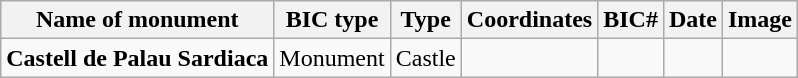<table class="wikitable">
<tr>
<th>Name of monument</th>
<th>BIC type</th>
<th>Type</th>
<th>Coordinates</th>
<th>BIC#</th>
<th>Date</th>
<th>Image</th>
</tr>
<tr>
<td><strong>Castell de Palau Sardiaca</strong></td>
<td>Monument</td>
<td>Castle</td>
<td></td>
<td></td>
<td></td>
<td></td>
</tr>
</table>
